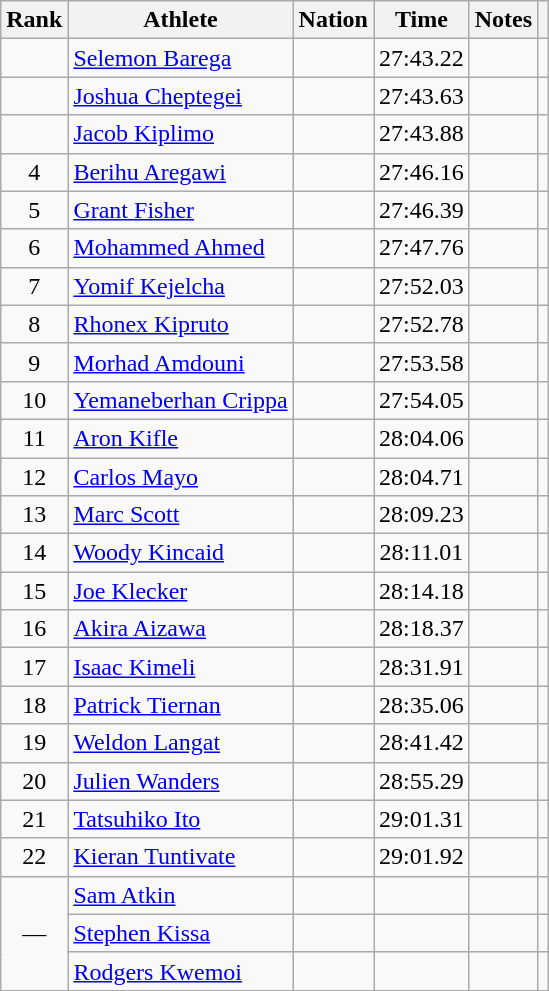<table class="wikitable sortable" style="text-align:center">
<tr>
<th>Rank</th>
<th>Athlete</th>
<th>Nation</th>
<th>Time</th>
<th>Notes</th>
<th></th>
</tr>
<tr>
<td></td>
<td align=left><a href='#'>Selemon Barega</a></td>
<td align=left></td>
<td>27:43.22</td>
<td></td>
<td></td>
</tr>
<tr>
<td></td>
<td align=left><a href='#'>Joshua Cheptegei</a></td>
<td align=left></td>
<td>27:43.63</td>
<td></td>
<td></td>
</tr>
<tr>
<td></td>
<td align=left><a href='#'>Jacob Kiplimo</a></td>
<td align=left></td>
<td>27:43.88</td>
<td></td>
<td></td>
</tr>
<tr>
<td>4</td>
<td align=left><a href='#'>Berihu Aregawi</a></td>
<td align=left></td>
<td>27:46.16</td>
<td></td>
<td></td>
</tr>
<tr>
<td>5</td>
<td align=left><a href='#'>Grant Fisher</a></td>
<td align=left></td>
<td>27:46.39</td>
<td></td>
<td></td>
</tr>
<tr>
<td>6</td>
<td align=left><a href='#'>Mohammed Ahmed</a></td>
<td align=left></td>
<td>27:47.76</td>
<td></td>
<td></td>
</tr>
<tr>
<td>7</td>
<td align="left"><a href='#'>Yomif Kejelcha</a></td>
<td align="left"></td>
<td>27:52.03</td>
<td></td>
<td></td>
</tr>
<tr>
<td>8</td>
<td align="left"><a href='#'>Rhonex Kipruto</a></td>
<td align="left"></td>
<td>27:52.78</td>
<td></td>
<td></td>
</tr>
<tr>
<td>9</td>
<td align="left"><a href='#'>Morhad Amdouni</a></td>
<td align="left"></td>
<td>27:53.58</td>
<td></td>
<td></td>
</tr>
<tr>
<td>10</td>
<td align="left"><a href='#'>Yemaneberhan Crippa</a></td>
<td align="left"></td>
<td>27:54.05</td>
<td></td>
<td></td>
</tr>
<tr>
<td>11</td>
<td align="left"><a href='#'>Aron Kifle</a></td>
<td align="left"></td>
<td>28:04.06</td>
<td></td>
<td></td>
</tr>
<tr>
<td>12</td>
<td align="left"><a href='#'>Carlos Mayo</a></td>
<td align="left"></td>
<td>28:04.71</td>
<td></td>
<td></td>
</tr>
<tr>
<td>13</td>
<td align="left"><a href='#'>Marc Scott</a></td>
<td align="left"></td>
<td>28:09.23</td>
<td></td>
<td></td>
</tr>
<tr>
<td>14</td>
<td align="left"><a href='#'>Woody Kincaid</a></td>
<td align="left"></td>
<td>28:11.01</td>
<td></td>
<td></td>
</tr>
<tr>
<td>15</td>
<td align="left"><a href='#'>Joe Klecker</a></td>
<td align="left"></td>
<td>28:14.18</td>
<td></td>
<td></td>
</tr>
<tr>
<td>16</td>
<td align="left"><a href='#'>Akira Aizawa</a></td>
<td align="left"></td>
<td>28:18.37</td>
<td></td>
<td></td>
</tr>
<tr>
<td>17</td>
<td align="left"><a href='#'>Isaac Kimeli</a></td>
<td align="left"></td>
<td>28:31.91</td>
<td></td>
<td></td>
</tr>
<tr>
<td>18</td>
<td align="left"><a href='#'>Patrick Tiernan</a></td>
<td align="left"></td>
<td>28:35.06</td>
<td></td>
<td></td>
</tr>
<tr>
<td>19</td>
<td align="left"><a href='#'>Weldon Langat</a></td>
<td align="left"></td>
<td>28:41.42</td>
<td></td>
<td></td>
</tr>
<tr>
<td>20</td>
<td align="left"><a href='#'>Julien Wanders</a></td>
<td align="left"></td>
<td>28:55.29</td>
<td></td>
<td></td>
</tr>
<tr>
<td>21</td>
<td align="left"><a href='#'>Tatsuhiko Ito</a></td>
<td align="left"></td>
<td>29:01.31</td>
<td></td>
<td></td>
</tr>
<tr>
<td>22</td>
<td align="left"><a href='#'>Kieran Tuntivate</a></td>
<td align="left"></td>
<td>29:01.92</td>
<td></td>
<td></td>
</tr>
<tr>
<td rowspan="3" data-sort-value="24">—</td>
<td align="left"><a href='#'>Sam Atkin</a></td>
<td align="left"></td>
<td></td>
<td></td>
<td></td>
</tr>
<tr>
<td align="left"><a href='#'>Stephen Kissa</a></td>
<td align="left"></td>
<td></td>
<td></td>
<td></td>
</tr>
<tr>
<td align="left"><a href='#'>Rodgers Kwemoi</a></td>
<td align="left"></td>
<td></td>
<td></td>
<td></td>
</tr>
<tr>
</tr>
</table>
